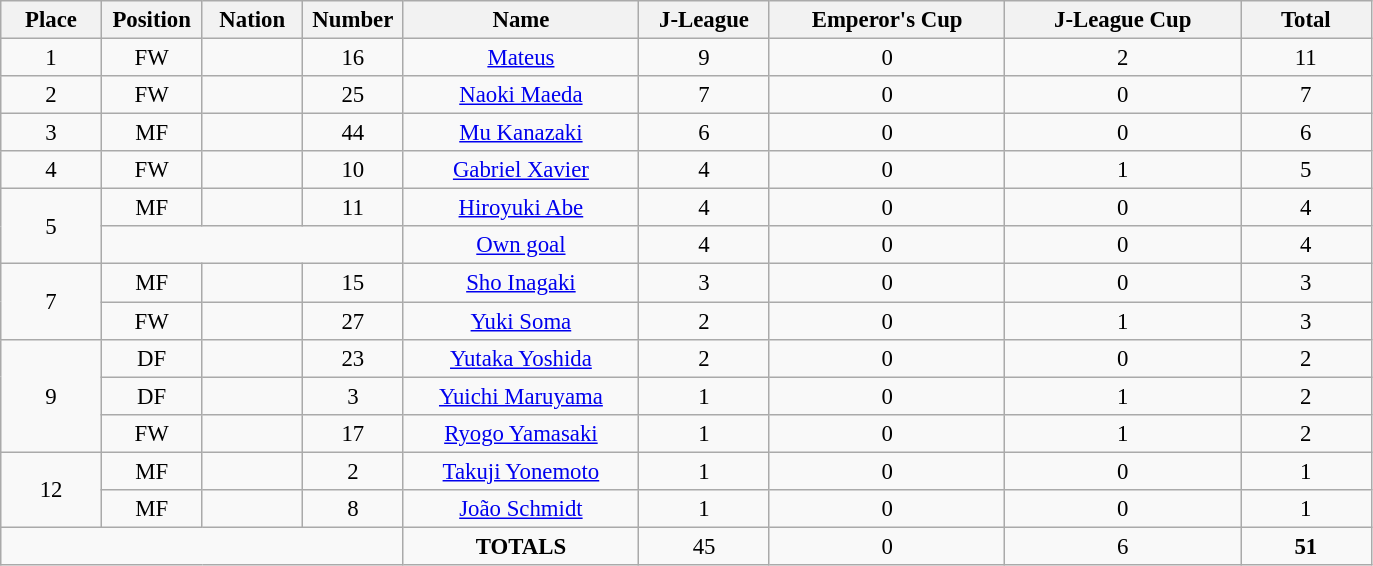<table class="wikitable" style="font-size: 95%; text-align: center;">
<tr>
<th width=60>Place</th>
<th width=60>Position</th>
<th width=60>Nation</th>
<th width=60>Number</th>
<th width=150>Name</th>
<th width=80>J-League</th>
<th width=150>Emperor's Cup</th>
<th width=150>J-League Cup</th>
<th width=80>Total</th>
</tr>
<tr>
<td>1</td>
<td>FW</td>
<td></td>
<td>16</td>
<td><a href='#'>Mateus</a></td>
<td>9</td>
<td>0</td>
<td>2</td>
<td>11</td>
</tr>
<tr>
<td>2</td>
<td>FW</td>
<td></td>
<td>25</td>
<td><a href='#'>Naoki Maeda</a></td>
<td>7</td>
<td>0</td>
<td>0</td>
<td>7</td>
</tr>
<tr>
<td>3</td>
<td>MF</td>
<td></td>
<td>44</td>
<td><a href='#'>Mu Kanazaki</a></td>
<td>6</td>
<td>0</td>
<td>0</td>
<td>6</td>
</tr>
<tr>
<td>4</td>
<td>FW</td>
<td></td>
<td>10</td>
<td><a href='#'>Gabriel Xavier</a></td>
<td>4</td>
<td>0</td>
<td>1</td>
<td>5</td>
</tr>
<tr>
<td rowspan="2">5</td>
<td>MF</td>
<td></td>
<td>11</td>
<td><a href='#'>Hiroyuki Abe</a></td>
<td>4</td>
<td>0</td>
<td>0</td>
<td>4</td>
</tr>
<tr>
<td colspan="3"></td>
<td><a href='#'>Own goal</a></td>
<td>4</td>
<td>0</td>
<td>0</td>
<td>4</td>
</tr>
<tr>
<td rowspan="2">7</td>
<td>MF</td>
<td></td>
<td>15</td>
<td><a href='#'>Sho Inagaki</a></td>
<td>3</td>
<td>0</td>
<td>0</td>
<td>3</td>
</tr>
<tr>
<td>FW</td>
<td></td>
<td>27</td>
<td><a href='#'>Yuki Soma</a></td>
<td>2</td>
<td>0</td>
<td>1</td>
<td>3</td>
</tr>
<tr>
<td rowspan="3">9</td>
<td>DF</td>
<td></td>
<td>23</td>
<td><a href='#'>Yutaka Yoshida</a></td>
<td>2</td>
<td>0</td>
<td>0</td>
<td>2</td>
</tr>
<tr>
<td>DF</td>
<td></td>
<td>3</td>
<td><a href='#'>Yuichi Maruyama</a></td>
<td>1</td>
<td>0</td>
<td>1</td>
<td>2</td>
</tr>
<tr>
<td>FW</td>
<td></td>
<td>17</td>
<td><a href='#'>Ryogo Yamasaki</a></td>
<td>1</td>
<td>0</td>
<td>1</td>
<td>2</td>
</tr>
<tr>
<td rowspan="2">12</td>
<td>MF</td>
<td></td>
<td>2</td>
<td><a href='#'>Takuji Yonemoto</a></td>
<td>1</td>
<td>0</td>
<td>0</td>
<td>1</td>
</tr>
<tr>
<td>MF</td>
<td></td>
<td>8</td>
<td><a href='#'>João Schmidt</a></td>
<td>1</td>
<td>0</td>
<td>0</td>
<td>1</td>
</tr>
<tr>
<td colspan="4"></td>
<td><strong>TOTALS</strong></td>
<td>45</td>
<td>0</td>
<td>6</td>
<td><strong>51</strong></td>
</tr>
</table>
